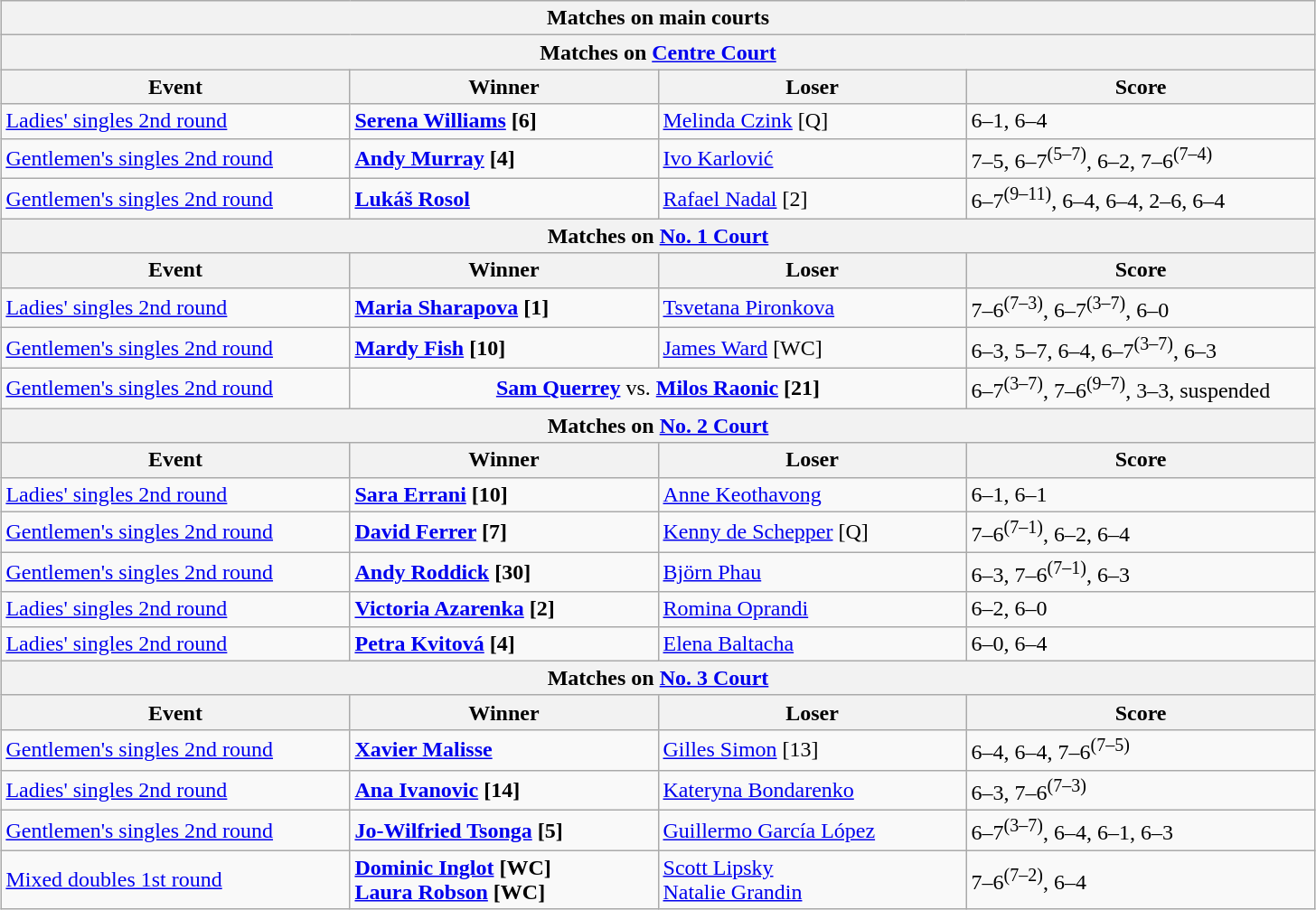<table class="wikitable collapsible uncollapsed" style="margin:auto;">
<tr>
<th colspan="4" style="white-space:nowrap;">Matches on main courts</th>
</tr>
<tr>
<th colspan="4">Matches on <a href='#'>Centre Court</a></th>
</tr>
<tr>
<th width=220>Event</th>
<th width=220>Winner</th>
<th width=220>Loser</th>
<th width=250>Score</th>
</tr>
<tr>
<td><a href='#'>Ladies' singles 2nd round</a></td>
<td> <strong><a href='#'>Serena Williams</a> [6]</strong></td>
<td> <a href='#'>Melinda Czink</a> [Q]</td>
<td>6–1, 6–4</td>
</tr>
<tr>
<td><a href='#'>Gentlemen's singles 2nd round</a></td>
<td> <strong><a href='#'>Andy Murray</a> [4]</strong></td>
<td> <a href='#'>Ivo Karlović</a></td>
<td>7–5, 6–7<sup>(5–7)</sup>, 6–2, 7–6<sup>(7–4)</sup></td>
</tr>
<tr>
<td><a href='#'>Gentlemen's singles 2nd round</a></td>
<td> <strong><a href='#'>Lukáš Rosol</a></strong></td>
<td> <a href='#'>Rafael Nadal</a> [2]</td>
<td>6–7<sup>(9–11)</sup>, 6–4, 6–4, 2–6, 6–4</td>
</tr>
<tr>
<th colspan="4">Matches on <a href='#'>No. 1 Court</a></th>
</tr>
<tr>
<th width=220>Event</th>
<th width=220>Winner</th>
<th width=220>Loser</th>
<th width=250>Score</th>
</tr>
<tr>
<td><a href='#'>Ladies' singles 2nd round</a></td>
<td> <strong><a href='#'>Maria Sharapova</a> [1]</strong></td>
<td> <a href='#'>Tsvetana Pironkova</a></td>
<td>7–6<sup>(7–3)</sup>, 6–7<sup>(3–7)</sup>, 6–0</td>
</tr>
<tr>
<td><a href='#'>Gentlemen's singles 2nd round</a></td>
<td> <strong><a href='#'>Mardy Fish</a> [10]</strong></td>
<td> <a href='#'>James Ward</a> [WC]</td>
<td>6–3, 5–7, 6–4, 6–7<sup>(3–7)</sup>, 6–3</td>
</tr>
<tr>
<td><a href='#'>Gentlemen's singles 2nd round</a></td>
<td style="text-align:center;" colspan="2"> <strong><a href='#'>Sam Querrey</a></strong> vs.  <strong><a href='#'>Milos Raonic</a> [21]</strong></td>
<td>6–7<sup>(3–7)</sup>, 7–6<sup>(9–7)</sup>, 3–3, suspended</td>
</tr>
<tr>
<th colspan="4">Matches on <a href='#'>No. 2 Court</a></th>
</tr>
<tr>
<th width=220>Event</th>
<th width=220>Winner</th>
<th width=220>Loser</th>
<th width=250>Score</th>
</tr>
<tr>
<td><a href='#'>Ladies' singles 2nd round</a></td>
<td> <strong><a href='#'>Sara Errani</a> [10]</strong></td>
<td> <a href='#'>Anne Keothavong</a></td>
<td>6–1, 6–1</td>
</tr>
<tr>
<td><a href='#'>Gentlemen's singles 2nd round</a></td>
<td> <strong><a href='#'>David Ferrer</a> [7]</strong></td>
<td> <a href='#'>Kenny de Schepper</a> [Q]</td>
<td>7–6<sup>(7–1)</sup>, 6–2, 6–4</td>
</tr>
<tr>
<td><a href='#'>Gentlemen's singles 2nd round</a></td>
<td> <strong><a href='#'>Andy Roddick</a> [30]</strong></td>
<td> <a href='#'>Björn Phau</a></td>
<td>6–3, 7–6<sup>(7–1)</sup>, 6–3</td>
</tr>
<tr>
<td><a href='#'>Ladies' singles 2nd round</a></td>
<td> <strong><a href='#'>Victoria Azarenka</a> [2]</strong></td>
<td> <a href='#'>Romina Oprandi</a></td>
<td>6–2, 6–0</td>
</tr>
<tr>
<td><a href='#'>Ladies' singles 2nd round</a></td>
<td> <strong><a href='#'>Petra Kvitová</a> [4]</strong></td>
<td> <a href='#'>Elena Baltacha</a></td>
<td>6–0, 6–4</td>
</tr>
<tr>
<th colspan="4">Matches on <a href='#'>No. 3 Court</a></th>
</tr>
<tr>
<th width=250>Event</th>
<th width=220>Winner</th>
<th width=220>Loser</th>
<th width=220>Score</th>
</tr>
<tr>
<td><a href='#'>Gentlemen's singles 2nd round</a></td>
<td> <strong><a href='#'>Xavier Malisse</a></strong></td>
<td> <a href='#'>Gilles Simon</a> [13]</td>
<td>6–4, 6–4, 7–6<sup>(7–5)</sup></td>
</tr>
<tr>
<td><a href='#'>Ladies' singles 2nd round</a></td>
<td> <strong><a href='#'>Ana Ivanovic</a> [14]</strong></td>
<td> <a href='#'>Kateryna Bondarenko</a></td>
<td>6–3, 7–6<sup>(7–3)</sup></td>
</tr>
<tr>
<td><a href='#'>Gentlemen's singles 2nd round</a></td>
<td> <strong><a href='#'>Jo-Wilfried Tsonga</a> [5]</strong></td>
<td> <a href='#'>Guillermo García López</a></td>
<td>6–7<sup>(3–7)</sup>, 6–4, 6–1, 6–3</td>
</tr>
<tr>
<td><a href='#'>Mixed doubles 1st round</a></td>
<td> <strong><a href='#'>Dominic Inglot</a> [WC]</strong><br> <strong><a href='#'>Laura Robson</a> [WC]</strong></td>
<td> <a href='#'>Scott Lipsky</a><br> <a href='#'>Natalie Grandin</a></td>
<td>7–6<sup>(7–2)</sup>, 6–4</td>
</tr>
</table>
